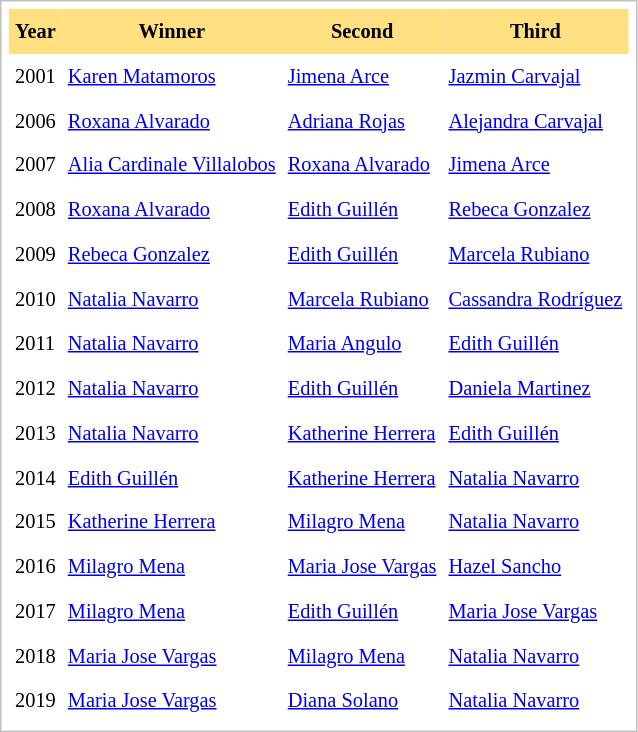<table cellpadding="4" cellspacing="0"  style="border: 1px solid silver; color: black; margin: 0 0 0.5em 0; background-color: white; padding: 5px; text-align: left; font-size:85%; vertical-align: top; line-height:1.6em;">
<tr>
<th scope=col; align="center" bgcolor="FFDF80">Year</th>
<th scope=col; align="center" bgcolor="FFDF80">Winner</th>
<th scope=col; align="center" bgcolor="FFDF80">Second</th>
<th scope=col; align="center" bgcolor="FFDF80">Third</th>
</tr>
<tr>
</tr>
<tr>
<td>2001</td>
<td><a href='#'>Karen Matamoros</a></td>
<td><a href='#'>Jimena Arce</a></td>
<td><a href='#'>Jazmin Carvajal</a></td>
</tr>
<tr>
<td>2006</td>
<td><a href='#'>Roxana Alvarado</a></td>
<td><a href='#'>Adriana Rojas</a></td>
<td><a href='#'>Alejandra Carvajal</a></td>
</tr>
<tr>
<td>2007</td>
<td><a href='#'>Alia Cardinale Villalobos</a></td>
<td><a href='#'>Roxana Alvarado</a></td>
<td><a href='#'>Jimena Arce</a></td>
</tr>
<tr>
<td>2008</td>
<td><a href='#'>Roxana Alvarado</a></td>
<td><a href='#'>Edith Guillén</a></td>
<td><a href='#'>Rebeca Gonzalez</a></td>
</tr>
<tr>
<td>2009</td>
<td><a href='#'>Rebeca Gonzalez</a></td>
<td><a href='#'>Edith Guillén</a></td>
<td><a href='#'>Marcela Rubiano</a></td>
</tr>
<tr>
<td>2010</td>
<td><a href='#'>Natalia Navarro</a></td>
<td><a href='#'>Marcela Rubiano</a></td>
<td><a href='#'>Cassandra Rodríguez</a></td>
</tr>
<tr>
<td>2011</td>
<td><a href='#'>Natalia Navarro</a></td>
<td><a href='#'>Maria Angulo</a></td>
<td><a href='#'>Edith Guillén</a></td>
</tr>
<tr>
<td>2012</td>
<td><a href='#'>Natalia Navarro</a></td>
<td><a href='#'>Edith Guillén</a></td>
<td><a href='#'>Daniela Martinez</a></td>
</tr>
<tr>
<td>2013</td>
<td><a href='#'>Natalia Navarro</a></td>
<td><a href='#'>Katherine Herrera</a></td>
<td><a href='#'>Edith Guillén</a></td>
</tr>
<tr>
<td>2014</td>
<td><a href='#'>Edith Guillén</a></td>
<td><a href='#'>Katherine Herrera</a></td>
<td><a href='#'>Natalia Navarro</a></td>
</tr>
<tr>
<td>2015</td>
<td><a href='#'>Katherine Herrera</a></td>
<td><a href='#'>Milagro Mena</a></td>
<td><a href='#'>Natalia Navarro</a></td>
</tr>
<tr>
<td>2016</td>
<td><a href='#'>Milagro Mena</a></td>
<td><a href='#'>Maria Jose Vargas</a></td>
<td><a href='#'>Hazel Sancho</a></td>
</tr>
<tr>
<td>2017</td>
<td><a href='#'>Milagro Mena</a></td>
<td><a href='#'>Edith Guillén</a></td>
<td><a href='#'>Maria Jose Vargas</a></td>
</tr>
<tr>
<td>2018</td>
<td><a href='#'>Maria Jose Vargas</a></td>
<td><a href='#'>Milagro Mena</a></td>
<td><a href='#'>Natalia Navarro</a></td>
</tr>
<tr>
<td>2019</td>
<td><a href='#'>Maria Jose Vargas</a></td>
<td><a href='#'>Diana Solano</a></td>
<td><a href='#'>Natalia Navarro</a></td>
</tr>
</table>
